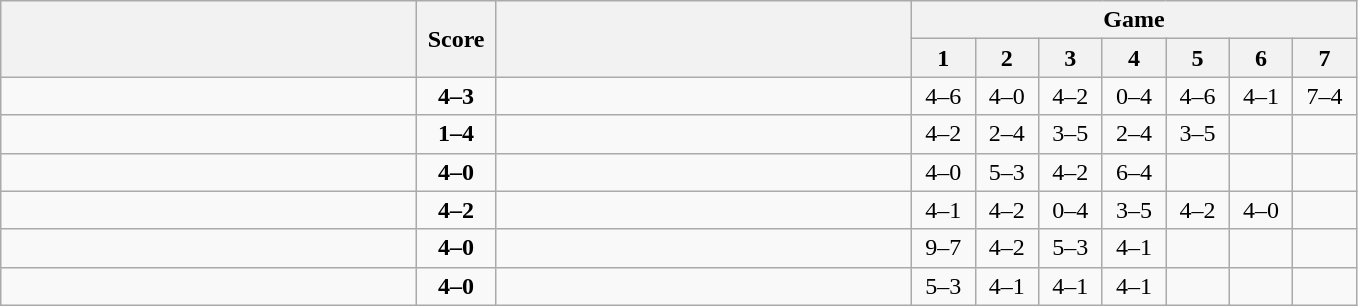<table class="wikitable" style="text-align: center;">
<tr>
<th rowspan=2 align="right" width="270"></th>
<th rowspan=2 width="45">Score</th>
<th rowspan=2 align="left" width="270"></th>
<th colspan=7>Game</th>
</tr>
<tr>
<th width="35">1</th>
<th width="35">2</th>
<th width="35">3</th>
<th width="35">4</th>
<th width="35">5</th>
<th width="35">6</th>
<th width="35">7</th>
</tr>
<tr>
<td align=left><strong></strong></td>
<td align=center><strong>4–3</strong></td>
<td align=left></td>
<td>4–6</td>
<td>4–0</td>
<td>4–2</td>
<td>0–4</td>
<td>4–6</td>
<td>4–1</td>
<td>7–4</td>
</tr>
<tr>
<td align=left></td>
<td align=center><strong>1–4</strong></td>
<td align=left><strong></strong></td>
<td>4–2</td>
<td>2–4</td>
<td>3–5</td>
<td>2–4</td>
<td>3–5</td>
<td></td>
<td></td>
</tr>
<tr>
<td align=left><strong></strong></td>
<td align=center><strong>4–0</strong></td>
<td align=left></td>
<td>4–0</td>
<td>5–3</td>
<td>4–2</td>
<td>6–4</td>
<td></td>
<td></td>
<td></td>
</tr>
<tr>
<td align=left><strong></strong></td>
<td align=center><strong>4–2</strong></td>
<td align=left></td>
<td>4–1</td>
<td>4–2</td>
<td>0–4</td>
<td>3–5</td>
<td>4–2</td>
<td>4–0</td>
<td></td>
</tr>
<tr>
<td align=left><strong></strong></td>
<td align=center><strong>4–0</strong></td>
<td align=left></td>
<td>9–7</td>
<td>4–2</td>
<td>5–3</td>
<td>4–1</td>
<td></td>
<td></td>
<td></td>
</tr>
<tr>
<td align=left><strong></strong></td>
<td align=center><strong>4–0</strong></td>
<td align=left></td>
<td>5–3</td>
<td>4–1</td>
<td>4–1</td>
<td>4–1</td>
<td></td>
<td></td>
<td></td>
</tr>
</table>
